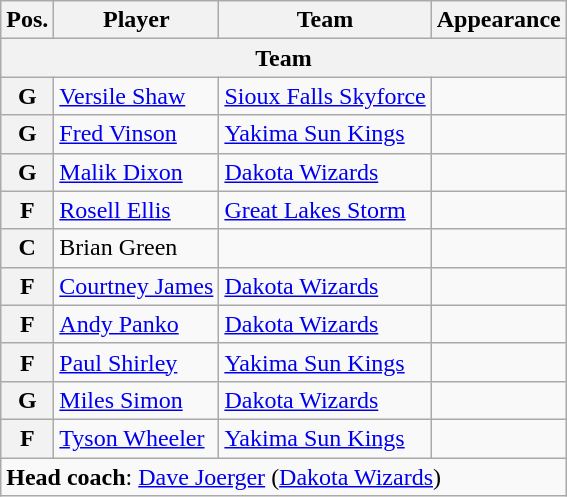<table class="wikitable">
<tr>
<th>Pos.</th>
<th>Player</th>
<th>Team</th>
<th>Appearance</th>
</tr>
<tr>
<th colspan="4">Team</th>
</tr>
<tr>
<th>G</th>
<td><a href='#'>Versile Shaw</a></td>
<td><a href='#'>Sioux Falls Skyforce</a></td>
<td></td>
</tr>
<tr>
<th>G</th>
<td><a href='#'>Fred Vinson</a></td>
<td><a href='#'>Yakima Sun Kings</a></td>
<td></td>
</tr>
<tr>
<th>G</th>
<td><a href='#'>Malik Dixon</a></td>
<td><a href='#'>Dakota Wizards</a></td>
<td></td>
</tr>
<tr>
<th>F</th>
<td><a href='#'>Rosell Ellis</a></td>
<td><a href='#'>Great Lakes Storm</a></td>
<td></td>
</tr>
<tr>
<th>C</th>
<td>Brian Green</td>
<td></td>
<td></td>
</tr>
<tr>
<th>F</th>
<td><a href='#'>Courtney James</a></td>
<td><a href='#'>Dakota Wizards</a></td>
<td></td>
</tr>
<tr>
<th>F</th>
<td><a href='#'>Andy Panko</a></td>
<td><a href='#'>Dakota Wizards</a></td>
<td></td>
</tr>
<tr>
<th>F</th>
<td><a href='#'>Paul Shirley</a></td>
<td><a href='#'>Yakima Sun Kings</a></td>
<td></td>
</tr>
<tr>
<th>G</th>
<td><a href='#'>Miles Simon</a></td>
<td><a href='#'>Dakota Wizards</a></td>
<td></td>
</tr>
<tr>
<th>F</th>
<td><a href='#'>Tyson Wheeler</a></td>
<td><a href='#'>Yakima Sun Kings</a></td>
<td></td>
</tr>
<tr>
<td colspan="4"><strong>Head coach</strong>: <a href='#'>Dave Joerger</a> (<a href='#'>Dakota Wizards</a>)</td>
</tr>
</table>
